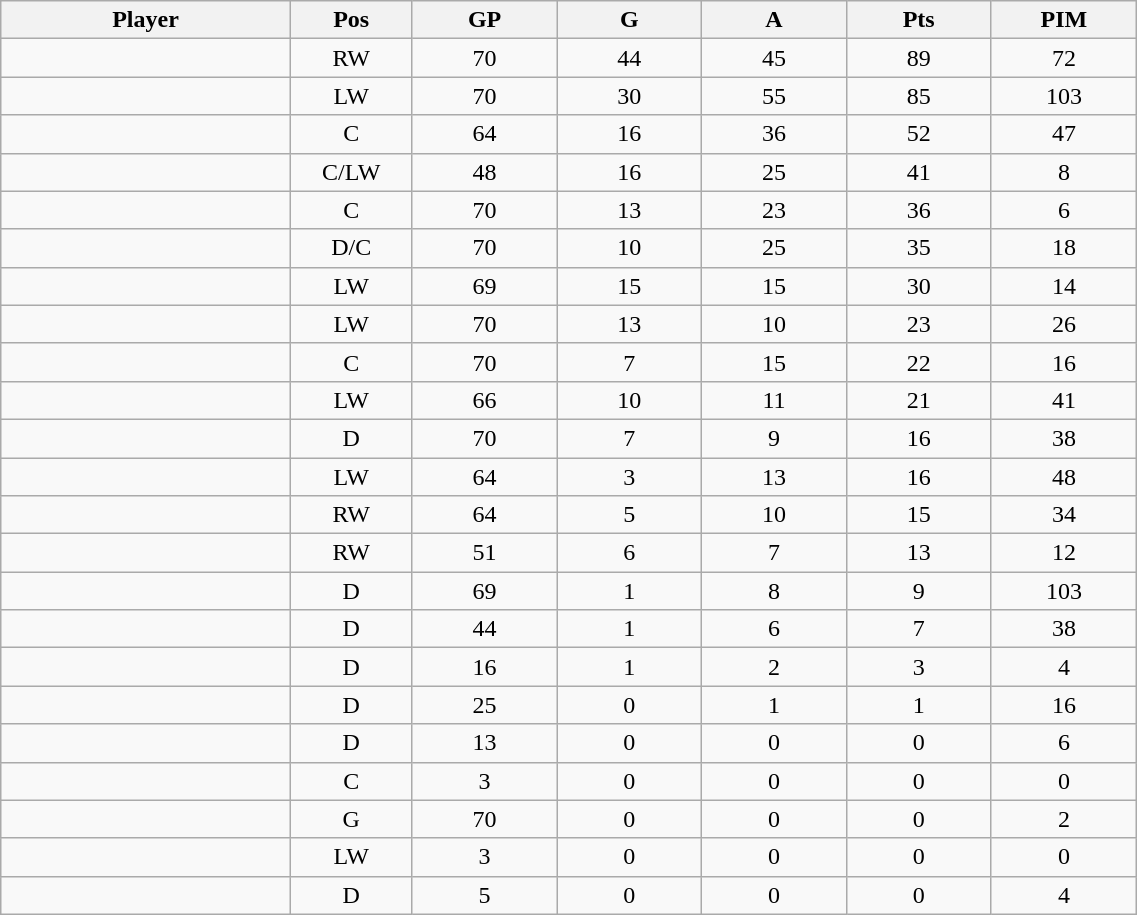<table class="wikitable sortable" width="60%">
<tr ALIGN="center">
<th bgcolor="#DDDDFF" width="10%">Player</th>
<th bgcolor="#DDDDFF" width="3%" title="Position">Pos</th>
<th bgcolor="#DDDDFF" width="5%" title="Games played">GP</th>
<th bgcolor="#DDDDFF" width="5%" title="Goals">G</th>
<th bgcolor="#DDDDFF" width="5%" title="Assists">A</th>
<th bgcolor="#DDDDFF" width="5%" title="Points">Pts</th>
<th bgcolor="#DDDDFF" width="5%" title="Penalties in Minutes">PIM</th>
</tr>
<tr align="center">
<td align="right"></td>
<td>RW</td>
<td>70</td>
<td>44</td>
<td>45</td>
<td>89</td>
<td>72</td>
</tr>
<tr align="center">
<td align="right"></td>
<td>LW</td>
<td>70</td>
<td>30</td>
<td>55</td>
<td>85</td>
<td>103</td>
</tr>
<tr align="center">
<td align="right"></td>
<td>C</td>
<td>64</td>
<td>16</td>
<td>36</td>
<td>52</td>
<td>47</td>
</tr>
<tr align="center">
<td align="right"></td>
<td>C/LW</td>
<td>48</td>
<td>16</td>
<td>25</td>
<td>41</td>
<td>8</td>
</tr>
<tr align="center">
<td align="right"></td>
<td>C</td>
<td>70</td>
<td>13</td>
<td>23</td>
<td>36</td>
<td>6</td>
</tr>
<tr align="center">
<td align="right"></td>
<td>D/C</td>
<td>70</td>
<td>10</td>
<td>25</td>
<td>35</td>
<td>18</td>
</tr>
<tr align="center">
<td align="right"></td>
<td>LW</td>
<td>69</td>
<td>15</td>
<td>15</td>
<td>30</td>
<td>14</td>
</tr>
<tr align="center">
<td align="right"></td>
<td>LW</td>
<td>70</td>
<td>13</td>
<td>10</td>
<td>23</td>
<td>26</td>
</tr>
<tr align="center">
<td align="right"></td>
<td>C</td>
<td>70</td>
<td>7</td>
<td>15</td>
<td>22</td>
<td>16</td>
</tr>
<tr align="center">
<td align="right"></td>
<td>LW</td>
<td>66</td>
<td>10</td>
<td>11</td>
<td>21</td>
<td>41</td>
</tr>
<tr align="center">
<td align="right"></td>
<td>D</td>
<td>70</td>
<td>7</td>
<td>9</td>
<td>16</td>
<td>38</td>
</tr>
<tr align="center">
<td align="right"></td>
<td>LW</td>
<td>64</td>
<td>3</td>
<td>13</td>
<td>16</td>
<td>48</td>
</tr>
<tr align="center">
<td align="right"></td>
<td>RW</td>
<td>64</td>
<td>5</td>
<td>10</td>
<td>15</td>
<td>34</td>
</tr>
<tr align="center">
<td align="right"></td>
<td>RW</td>
<td>51</td>
<td>6</td>
<td>7</td>
<td>13</td>
<td>12</td>
</tr>
<tr align="center">
<td align="right"></td>
<td>D</td>
<td>69</td>
<td>1</td>
<td>8</td>
<td>9</td>
<td>103</td>
</tr>
<tr align="center">
<td align="right"></td>
<td>D</td>
<td>44</td>
<td>1</td>
<td>6</td>
<td>7</td>
<td>38</td>
</tr>
<tr align="center">
<td align="right"></td>
<td>D</td>
<td>16</td>
<td>1</td>
<td>2</td>
<td>3</td>
<td>4</td>
</tr>
<tr align="center">
<td align="right"></td>
<td>D</td>
<td>25</td>
<td>0</td>
<td>1</td>
<td>1</td>
<td>16</td>
</tr>
<tr align="center">
<td align="right"></td>
<td>D</td>
<td>13</td>
<td>0</td>
<td>0</td>
<td>0</td>
<td>6</td>
</tr>
<tr align="center">
<td align="right"></td>
<td>C</td>
<td>3</td>
<td>0</td>
<td>0</td>
<td>0</td>
<td>0</td>
</tr>
<tr align="center">
<td align="right"></td>
<td>G</td>
<td>70</td>
<td>0</td>
<td>0</td>
<td>0</td>
<td>2</td>
</tr>
<tr align="center">
<td align="right"></td>
<td>LW</td>
<td>3</td>
<td>0</td>
<td>0</td>
<td>0</td>
<td>0</td>
</tr>
<tr align="center">
<td align="right"></td>
<td>D</td>
<td>5</td>
<td>0</td>
<td>0</td>
<td>0</td>
<td>4</td>
</tr>
</table>
